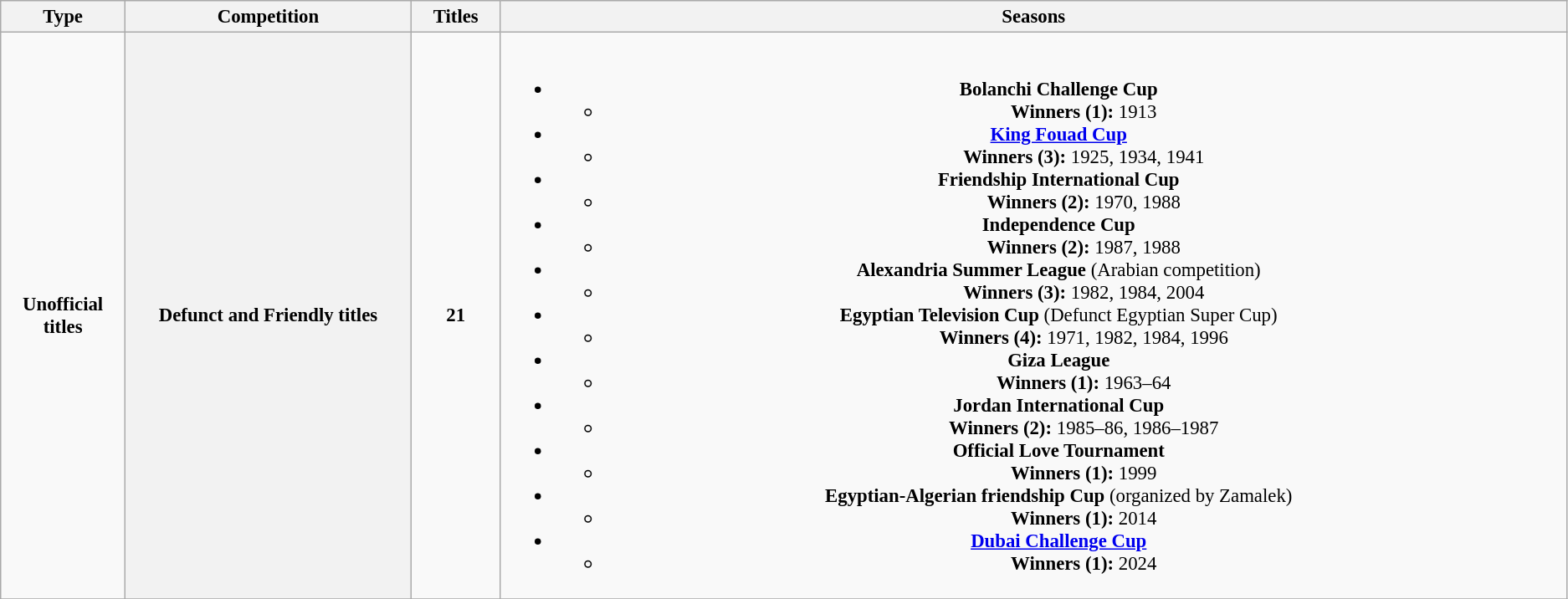<table class="wikitable plainrowheaders" style="font-size:95%; text-align:center;">
<tr>
<th style="width: 1%;">Type</th>
<th style="width: 5%;">Competition</th>
<th style="width: 1%;">Titles</th>
<th style="width: 21%;">Seasons</th>
</tr>
<tr>
<td rowspan="1"><strong> Unofficial titles </strong></td>
<th scope=col>Defunct and Friendly titles</th>
<td><strong>21</strong></td>
<td><br><ul><li><strong>Bolanchi Challenge Cup</strong><ul><li><strong>Winners (1):</strong> 1913</li></ul></li><li><strong><a href='#'>King Fouad Cup</a></strong><ul><li><strong>Winners (3):</strong> 1925, 1934, 1941</li></ul></li><li><strong>Friendship International Cup</strong><ul><li><strong>Winners (2):</strong> 1970, 1988</li></ul></li><li><strong>Independence Cup</strong><ul><li><strong>Winners (2):</strong> 1987, 1988</li></ul></li><li><strong>Alexandria Summer League</strong> (Arabian competition)<ul><li><strong>Winners (3):</strong> 1982, 1984, 2004</li></ul></li><li><strong>Egyptian Television Cup</strong> (Defunct Egyptian Super Cup)<ul><li><strong>Winners (4):</strong> 1971, 1982, 1984, 1996</li></ul></li><li><strong>Giza League</strong><ul><li><strong>Winners (1):</strong> 1963–64</li></ul></li><li><strong>Jordan International Cup</strong><ul><li><strong>Winners (2):</strong> 1985–86, 1986–1987</li></ul></li><li><strong>Official Love Tournament</strong><ul><li><strong>Winners (1):</strong>  1999</li></ul></li><li><strong>Egyptian-Algerian friendship Cup</strong> (organized by Zamalek)<ul><li><strong>Winners (1):</strong>  2014</li></ul></li><li><strong><a href='#'>Dubai Challenge Cup</a></strong><ul><li><strong>Winners (1):</strong>  2024</li></ul></li></ul></td>
</tr>
<tr>
</tr>
</table>
